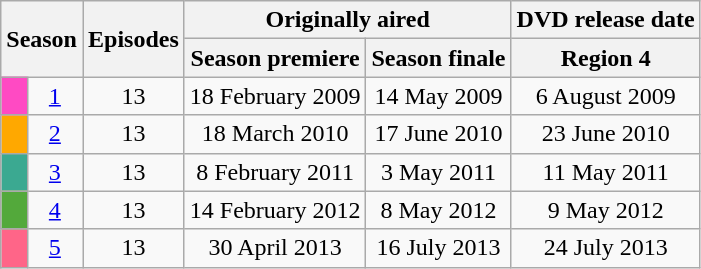<table class="wikitable plainrowheaders"  style="text-align:center;">
<tr>
<th scope=col colspan="2" rowspan="2">Season</th>
<th scope=col rowspan="2">Episodes</th>
<th scope=col colspan="2">Originally aired</th>
<th scope=col colspan="1">DVD release date</th>
</tr>
<tr>
<th>Season premiere</th>
<th>Season finale</th>
<th>Region 4</th>
</tr>
<tr>
<td bgcolor="#FF4AC3" height="10px"></td>
<td align="center"><a href='#'>1</a></td>
<td align="center">13</td>
<td align="center">18 February 2009</td>
<td align="center">14 May 2009</td>
<td align="center">6 August 2009</td>
</tr>
<tr>
<td bgcolor="#ffa800" height="10px"></td>
<td align="center"><a href='#'>2</a></td>
<td align="center">13</td>
<td align="center">18 March 2010</td>
<td align="center">17 June 2010</td>
<td align="center">23 June 2010</td>
</tr>
<tr>
<td bgcolor="#3BA991" height="10px"></td>
<td align="center"><a href='#'>3</a></td>
<td align="center">13</td>
<td align="center">8 February 2011</td>
<td align="center">3 May 2011</td>
<td align="center">11 May 2011</td>
</tr>
<tr>
<td bgcolor="#53A93B" height="10px"></td>
<td align="center"><a href='#'>4</a></td>
<td align="center">13</td>
<td align="center">14 February 2012</td>
<td align="center">8 May 2012</td>
<td align="center">9 May 2012</td>
</tr>
<tr>
<td bgcolor="#FF6588" height="10px"></td>
<td align="center"><a href='#'>5</a></td>
<td align="center">13</td>
<td align="center">30 April 2013</td>
<td align="center">16 July 2013</td>
<td align="center">24 July 2013</td>
</tr>
</table>
